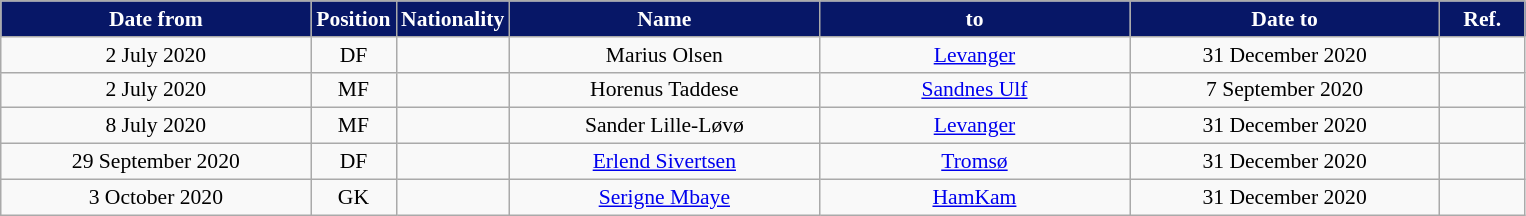<table class="wikitable" style="text-align:center; font-size:90%; ">
<tr>
<th style="background:#071767; color:white; width:200px;">Date from</th>
<th style="background:#071767; color:white; width:50px;">Position</th>
<th style="background:#071767; color:white; width:50px;">Nationality</th>
<th style="background:#071767; color:white; width:200px;">Name</th>
<th style="background:#071767; color:white; width:200px;">to</th>
<th style="background:#071767; color:white; width:200px;">Date to</th>
<th style="background:#071767; color:white; width:50px;">Ref.</th>
</tr>
<tr>
<td>2 July 2020</td>
<td>DF</td>
<td></td>
<td>Marius Olsen</td>
<td><a href='#'>Levanger</a></td>
<td>31 December 2020</td>
<td></td>
</tr>
<tr>
<td>2 July 2020</td>
<td>MF</td>
<td></td>
<td>Horenus Taddese</td>
<td><a href='#'>Sandnes Ulf</a></td>
<td>7 September 2020</td>
<td></td>
</tr>
<tr>
<td>8 July 2020</td>
<td>MF</td>
<td></td>
<td>Sander Lille-Løvø</td>
<td><a href='#'>Levanger</a></td>
<td>31 December 2020</td>
<td></td>
</tr>
<tr>
<td>29 September 2020</td>
<td>DF</td>
<td></td>
<td><a href='#'>Erlend Sivertsen</a></td>
<td><a href='#'>Tromsø</a></td>
<td>31 December 2020</td>
<td></td>
</tr>
<tr>
<td>3 October 2020</td>
<td>GK</td>
<td></td>
<td><a href='#'>Serigne Mbaye</a></td>
<td><a href='#'>HamKam</a></td>
<td>31 December 2020</td>
<td></td>
</tr>
</table>
